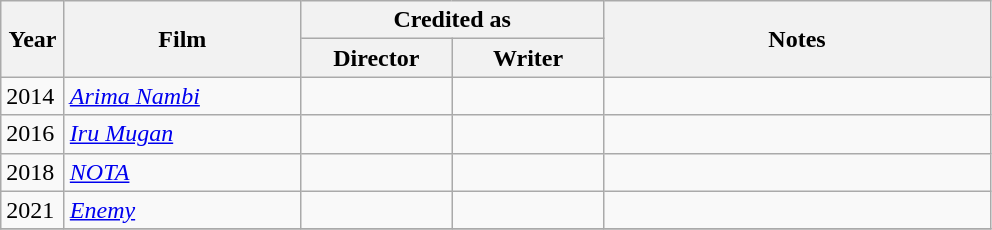<table class="wikitable sortable">
<tr>
<th rowspan="2" style="width:35px;">Year</th>
<th rowspan="2" style="width:150px;">Film</th>
<th colspan="2" style="width:195px;">Credited as</th>
<th rowspan="2" style="text-align:center; width:250px;" class="unsortable">Notes</th>
</tr>
<tr>
<th style="width:65px;">Director</th>
<th width="65">Writer</th>
</tr>
<tr>
<td>2014</td>
<td><em><a href='#'>Arima Nambi</a></em></td>
<td style="text-align:center;"></td>
<td style="text-align:center;"></td>
<td></td>
</tr>
<tr>
<td>2016</td>
<td><em><a href='#'>Iru Mugan</a></em></td>
<td style="text-align:center;"></td>
<td style="text-align:center;"></td>
<td></td>
</tr>
<tr>
<td>2018</td>
<td><em><a href='#'>NOTA</a></em></td>
<td style="text-align:center;"></td>
<td></td>
<td></td>
</tr>
<tr>
<td>2021</td>
<td><em><a href='#'>Enemy</a></em></td>
<td style="text-align:center;"></td>
<td style="text-align:center;"></td>
<td></td>
</tr>
<tr>
</tr>
</table>
